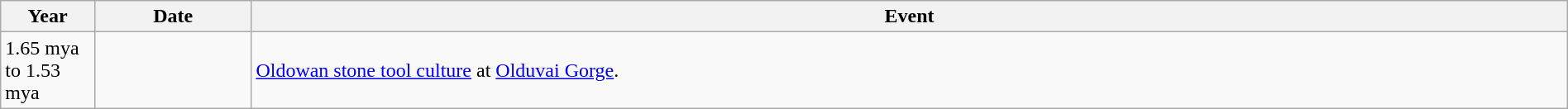<table class="wikitable" width="100%">
<tr>
<th style="width:6%">Year</th>
<th style="width:10%">Date</th>
<th>Event</th>
</tr>
<tr>
<td>1.65 mya to 1.53 mya</td>
<td></td>
<td><a href='#'>Oldowan stone tool culture</a> at <a href='#'>Olduvai Gorge</a>.</td>
</tr>
</table>
